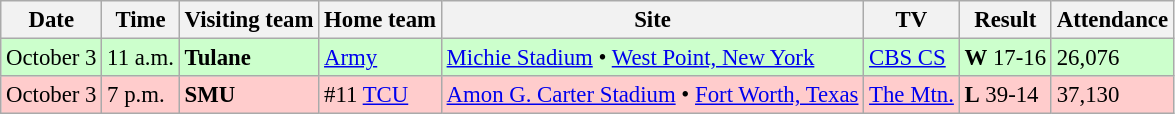<table class="wikitable" style="font-size:95%;">
<tr>
<th>Date</th>
<th>Time</th>
<th>Visiting team</th>
<th>Home team</th>
<th>Site</th>
<th>TV</th>
<th>Result</th>
<th>Attendance</th>
</tr>
<tr bgcolor=#ccffcc>
<td>October 3</td>
<td>11 a.m.</td>
<td><strong>Tulane</strong></td>
<td><a href='#'>Army</a></td>
<td><a href='#'>Michie Stadium</a> • <a href='#'>West Point, New York</a></td>
<td><a href='#'>CBS CS</a></td>
<td><strong>W</strong> 17-16</td>
<td>26,076</td>
</tr>
<tr bgcolor=#ffcccc>
<td>October 3</td>
<td>7 p.m.</td>
<td><strong>SMU</strong></td>
<td>#11 <a href='#'>TCU</a></td>
<td><a href='#'>Amon G. Carter Stadium</a> • <a href='#'>Fort Worth, Texas</a></td>
<td><a href='#'>The Mtn.</a></td>
<td><strong>L</strong> 39-14</td>
<td>37,130</td>
</tr>
</table>
